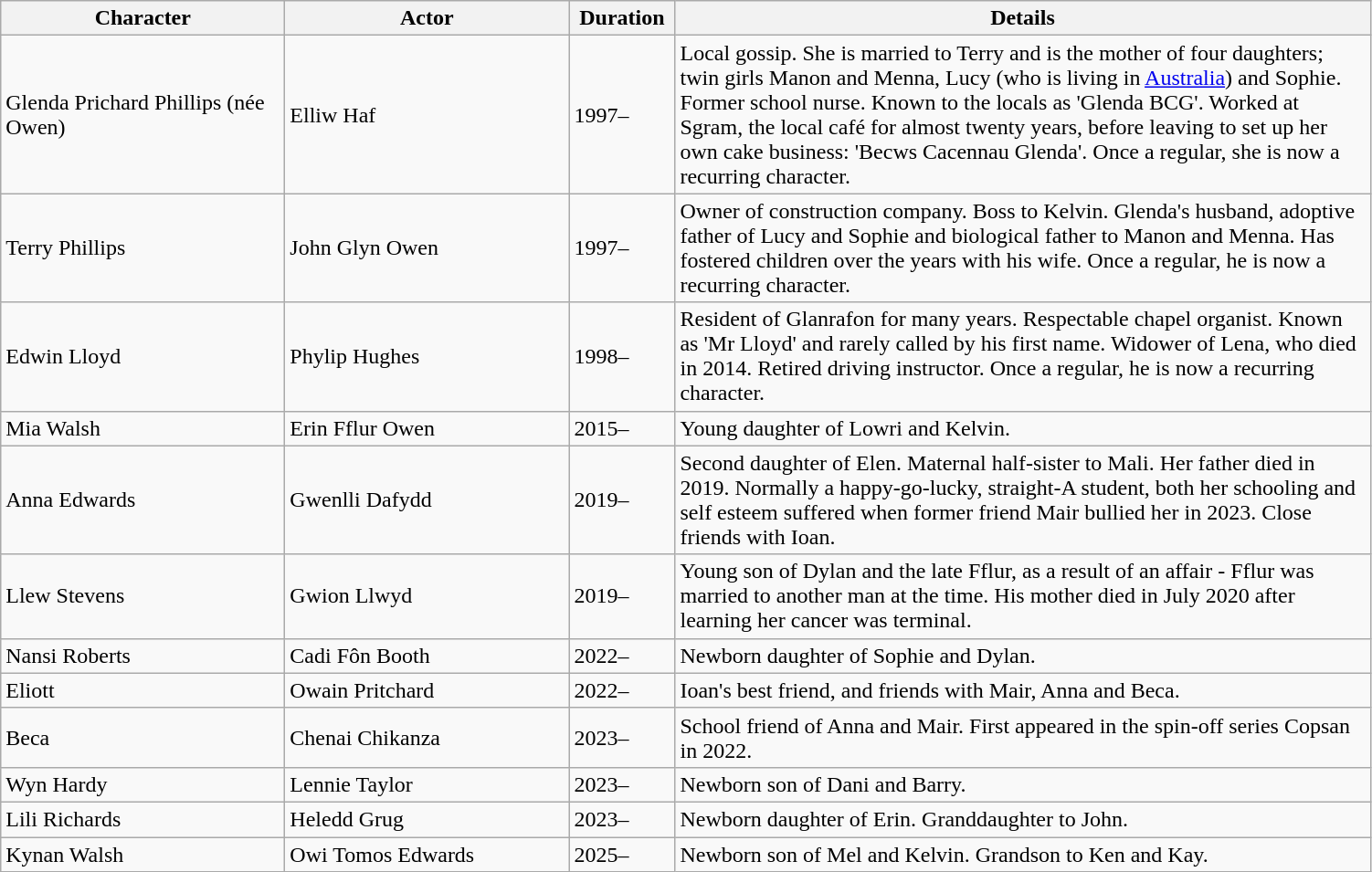<table class="wikitable">
<tr>
<th width="200" scope="col">Character</th>
<th width="200">Actor</th>
<th width="70">Duration</th>
<th width="500">Details</th>
</tr>
<tr>
<td>Glenda Prichard Phillips (née Owen)</td>
<td>Elliw Haf</td>
<td>1997–</td>
<td>Local gossip. She is married to Terry and is the mother of four daughters; twin girls Manon and Menna, Lucy (who is living in <a href='#'>Australia</a>) and Sophie. Former school nurse. Known to the locals as 'Glenda BCG'. Worked at Sgram, the local café for almost twenty years, before leaving to set up her own cake business: 'Becws Cacennau Glenda'. Once a regular, she is now a recurring character.</td>
</tr>
<tr>
<td>Terry Phillips</td>
<td>John Glyn Owen</td>
<td>1997–</td>
<td>Owner of construction company. Boss to Kelvin. Glenda's husband, adoptive father of Lucy and Sophie and biological father to Manon and Menna. Has fostered children over the years with his wife. Once a regular, he is now a recurring character.</td>
</tr>
<tr>
<td>Edwin Lloyd</td>
<td>Phylip Hughes</td>
<td>1998–</td>
<td>Resident of Glanrafon for many years. Respectable chapel organist. Known as 'Mr Lloyd' and rarely called by his first name. Widower of Lena, who died in 2014. Retired driving instructor. Once a regular, he is now a recurring character.</td>
</tr>
<tr>
<td>Mia Walsh</td>
<td>Erin Fflur Owen</td>
<td>2015–</td>
<td>Young daughter of Lowri and Kelvin.</td>
</tr>
<tr>
<td>Anna Edwards</td>
<td>Gwenlli Dafydd</td>
<td>2019–</td>
<td>Second daughter of Elen. Maternal half-sister to Mali. Her father died in 2019. Normally a happy-go-lucky, straight-A student, both her schooling and self esteem suffered when former friend Mair bullied her in 2023. Close friends with Ioan.</td>
</tr>
<tr>
<td>Llew Stevens</td>
<td>Gwion Llwyd</td>
<td>2019–</td>
<td>Young son of Dylan and the late Fflur, as a result of an affair - Fflur was married to another man at the time. His mother died in July 2020 after learning her cancer was terminal.</td>
</tr>
<tr>
<td>Nansi Roberts</td>
<td>Cadi Fôn Booth</td>
<td>2022–</td>
<td>Newborn daughter of Sophie and Dylan.</td>
</tr>
<tr>
<td>Eliott</td>
<td>Owain Pritchard</td>
<td>2022–</td>
<td>Ioan's best friend, and friends with Mair, Anna and Beca.</td>
</tr>
<tr>
<td>Beca</td>
<td>Chenai Chikanza</td>
<td>2023–</td>
<td>School friend of Anna and Mair. First appeared in the spin-off series Copsan in 2022.</td>
</tr>
<tr>
<td>Wyn Hardy</td>
<td>Lennie Taylor</td>
<td>2023–</td>
<td>Newborn son of Dani and Barry.</td>
</tr>
<tr>
<td>Lili Richards</td>
<td>Heledd Grug</td>
<td>2023–</td>
<td>Newborn daughter of Erin. Granddaughter to John.</td>
</tr>
<tr>
<td>Kynan Walsh</td>
<td>Owi Tomos Edwards</td>
<td>2025–</td>
<td>Newborn son of Mel and Kelvin. Grandson to Ken and Kay.</td>
</tr>
</table>
